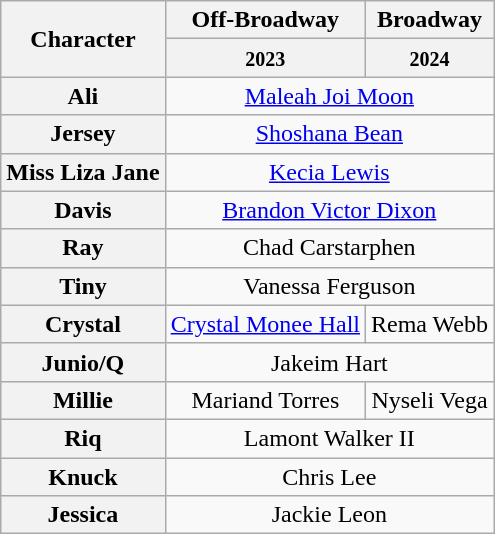<table class="wikitable">
<tr>
<th rowspan="2">Character</th>
<th>Off-Broadway</th>
<th>Broadway</th>
</tr>
<tr>
<th><small>2023</small></th>
<th><small>2024</small></th>
</tr>
<tr>
<th>Ali</th>
<td colspan="2" align="center"><a href='#'>Maleah Joi Moon</a></td>
</tr>
<tr>
<th>Jersey</th>
<td colspan="2" align="center"><a href='#'>Shoshana Bean</a></td>
</tr>
<tr>
<th>Miss Liza Jane</th>
<td colspan="2" align="center"><a href='#'>Kecia Lewis</a></td>
</tr>
<tr>
<th>Davis</th>
<td colspan="2" align="center"><a href='#'>Brandon Victor Dixon</a></td>
</tr>
<tr>
<th>Ray</th>
<td colspan="2" align="center">Chad Carstarphen</td>
</tr>
<tr>
<th>Tiny</th>
<td colspan="2" align="center">Vanessa Ferguson</td>
</tr>
<tr>
<th>Crystal</th>
<td colspan="1" align="center"><a href='#'>Crystal Monee Hall</a></td>
<td align="center">Rema Webb</td>
</tr>
<tr>
<th>Junio/Q</th>
<td colspan="2" align="center">Jakeim Hart</td>
</tr>
<tr>
<th>Millie</th>
<td colspan="1" align="center">Mariand Torres</td>
<td align="center">Nyseli Vega</td>
</tr>
<tr>
<th>Riq</th>
<td colspan="2" align="center">Lamont Walker II</td>
</tr>
<tr>
<th>Knuck</th>
<td colspan="2" align="center">Chris Lee</td>
</tr>
<tr>
<th>Jessica</th>
<td colspan="2" align="center">Jackie Leon</td>
</tr>
</table>
